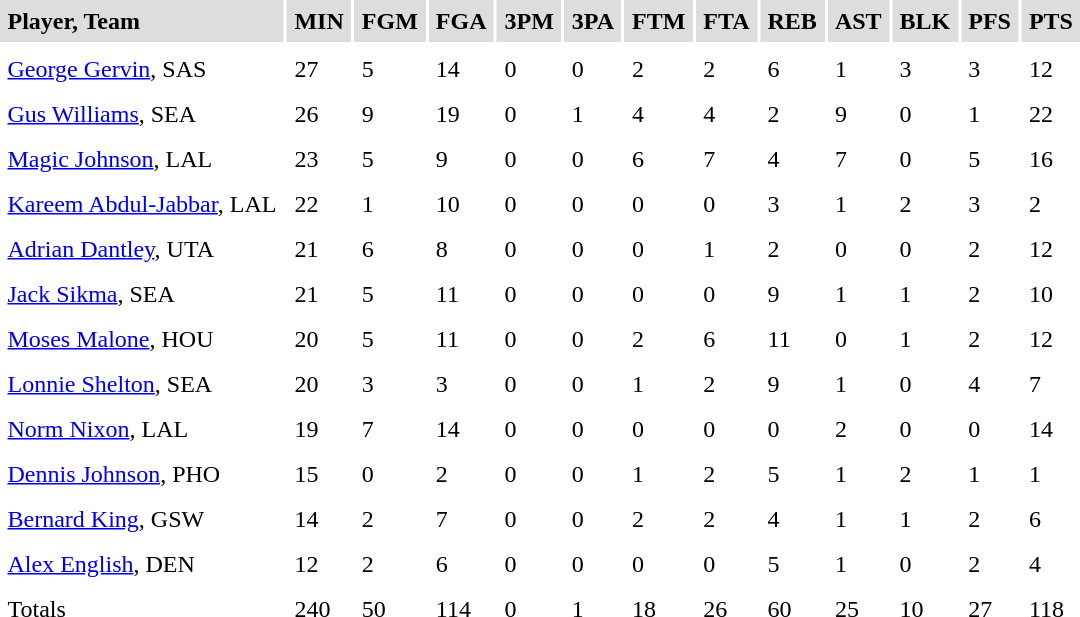<table cellpadding=5>
<tr bgcolor="#dddddd">
<td><strong>Player, Team</strong></td>
<td><strong>MIN</strong></td>
<td><strong>FGM</strong></td>
<td><strong>FGA</strong></td>
<td><strong>3PM</strong></td>
<td><strong>3PA</strong></td>
<td><strong>FTM</strong></td>
<td><strong>FTA</strong></td>
<td><strong>REB</strong></td>
<td><strong>AST</strong></td>
<td><strong>BLK</strong></td>
<td><strong>PFS</strong></td>
<td><strong>PTS</strong></td>
</tr>
<tr bgcolor="#eeeeee">
</tr>
<tr>
<td><a href='#'>George Gervin</a>, SAS</td>
<td>27</td>
<td>5</td>
<td>14</td>
<td>0</td>
<td>0</td>
<td>2</td>
<td>2</td>
<td>6</td>
<td>1</td>
<td>3</td>
<td>3</td>
<td>12</td>
</tr>
<tr>
<td><a href='#'>Gus Williams</a>, SEA</td>
<td>26</td>
<td>9</td>
<td>19</td>
<td>0</td>
<td>1</td>
<td>4</td>
<td>4</td>
<td>2</td>
<td>9</td>
<td>0</td>
<td>1</td>
<td>22</td>
</tr>
<tr>
<td><a href='#'>Magic Johnson</a>, LAL</td>
<td>23</td>
<td>5</td>
<td>9</td>
<td>0</td>
<td>0</td>
<td>6</td>
<td>7</td>
<td>4</td>
<td>7</td>
<td>0</td>
<td>5</td>
<td>16</td>
</tr>
<tr>
<td><a href='#'>Kareem Abdul-Jabbar</a>, LAL</td>
<td>22</td>
<td>1</td>
<td>10</td>
<td>0</td>
<td>0</td>
<td>0</td>
<td>0</td>
<td>3</td>
<td>1</td>
<td>2</td>
<td>3</td>
<td>2</td>
</tr>
<tr>
<td><a href='#'>Adrian Dantley</a>, UTA</td>
<td>21</td>
<td>6</td>
<td>8</td>
<td>0</td>
<td>0</td>
<td>0</td>
<td>1</td>
<td>2</td>
<td>0</td>
<td>0</td>
<td>2</td>
<td>12</td>
</tr>
<tr>
<td><a href='#'>Jack Sikma</a>, SEA</td>
<td>21</td>
<td>5</td>
<td>11</td>
<td>0</td>
<td>0</td>
<td>0</td>
<td>0</td>
<td>9</td>
<td>1</td>
<td>1</td>
<td>2</td>
<td>10</td>
</tr>
<tr>
<td><a href='#'>Moses Malone</a>, HOU</td>
<td>20</td>
<td>5</td>
<td>11</td>
<td>0</td>
<td>0</td>
<td>2</td>
<td>6</td>
<td>11</td>
<td>0</td>
<td>1</td>
<td>2</td>
<td>12</td>
</tr>
<tr>
<td><a href='#'>Lonnie Shelton</a>, SEA</td>
<td>20</td>
<td>3</td>
<td>3</td>
<td>0</td>
<td>0</td>
<td>1</td>
<td>2</td>
<td>9</td>
<td>1</td>
<td>0</td>
<td>4</td>
<td>7</td>
</tr>
<tr>
<td><a href='#'>Norm Nixon</a>, LAL</td>
<td>19</td>
<td>7</td>
<td>14</td>
<td>0</td>
<td>0</td>
<td>0</td>
<td>0</td>
<td>0</td>
<td>2</td>
<td>0</td>
<td>0</td>
<td>14</td>
</tr>
<tr>
<td><a href='#'>Dennis Johnson</a>, PHO</td>
<td>15</td>
<td>0</td>
<td>2</td>
<td>0</td>
<td>0</td>
<td>1</td>
<td>2</td>
<td>5</td>
<td>1</td>
<td>2</td>
<td>1</td>
<td>1</td>
</tr>
<tr>
<td><a href='#'>Bernard King</a>, GSW</td>
<td>14</td>
<td>2</td>
<td>7</td>
<td>0</td>
<td>0</td>
<td>2</td>
<td>2</td>
<td>4</td>
<td>1</td>
<td>1</td>
<td>2</td>
<td>6</td>
</tr>
<tr>
<td><a href='#'>Alex English</a>, DEN</td>
<td>12</td>
<td>2</td>
<td>6</td>
<td>0</td>
<td>0</td>
<td>0</td>
<td>0</td>
<td>5</td>
<td>1</td>
<td>0</td>
<td>2</td>
<td>4</td>
</tr>
<tr>
<td>Totals</td>
<td>240</td>
<td>50</td>
<td>114</td>
<td>0</td>
<td>1</td>
<td>18</td>
<td>26</td>
<td>60</td>
<td>25</td>
<td>10</td>
<td>27</td>
<td>118</td>
</tr>
<tr>
</tr>
</table>
